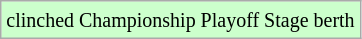<table class="wikitable">
<tr>
<td style="background-color: #ccffcc;"><small>clinched Championship Playoff Stage berth</small></td>
</tr>
</table>
